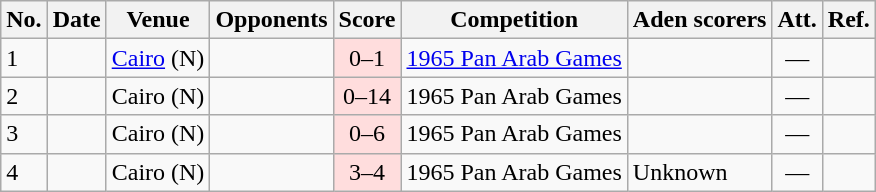<table class="wikitable sortable">
<tr>
<th>No.</th>
<th>Date</th>
<th>Venue</th>
<th>Opponents</th>
<th>Score</th>
<th>Competition</th>
<th class=unsortable>Aden scorers</th>
<th>Att.</th>
<th class=unsortable>Ref.</th>
</tr>
<tr>
<td>1</td>
<td></td>
<td><a href='#'>Cairo</a> (N)</td>
<td></td>
<td align=center bgcolor=#ffdddd>0–1</td>
<td><a href='#'>1965 Pan Arab Games</a></td>
<td></td>
<td align=center>—</td>
<td></td>
</tr>
<tr>
<td>2</td>
<td></td>
<td>Cairo (N)</td>
<td></td>
<td align=center bgcolor=#ffdddd>0–14</td>
<td>1965 Pan Arab Games</td>
<td></td>
<td align=center>—</td>
<td></td>
</tr>
<tr>
<td>3</td>
<td></td>
<td>Cairo (N)</td>
<td></td>
<td align=center bgcolor=#ffdddd>0–6</td>
<td>1965 Pan Arab Games</td>
<td></td>
<td align=center>—</td>
<td></td>
</tr>
<tr>
<td>4</td>
<td></td>
<td>Cairo (N)</td>
<td></td>
<td align=center bgcolor=#ffdddd>3–4</td>
<td>1965 Pan Arab Games</td>
<td>Unknown</td>
<td align=center>—</td>
<td></td>
</tr>
</table>
